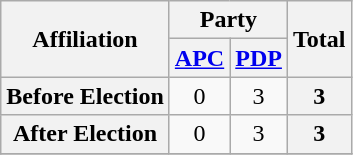<table class="wikitable" style="text-align:center">
<tr>
<th rowspan="2">Affiliation</th>
<th colspan="2">Party</th>
<th rowspan="2">Total</th>
</tr>
<tr>
<th><a href='#'>APC</a></th>
<th><a href='#'>PDP</a></th>
</tr>
<tr>
<th>Before Election</th>
<td>0</td>
<td>3</td>
<th>3</th>
</tr>
<tr>
<th>After Election</th>
<td>0</td>
<td>3</td>
<th>3</th>
</tr>
<tr>
</tr>
</table>
